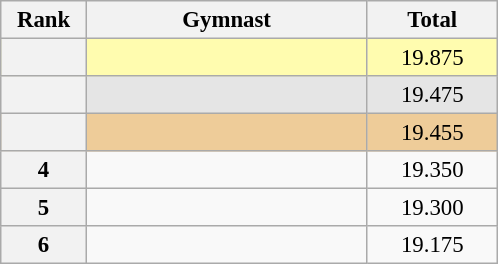<table class="wikitable sortable" style="text-align:center; font-size:95%">
<tr>
<th scope="col" style="width:50px;">Rank</th>
<th scope="col" style="width:180px;">Gymnast</th>
<th scope="col" style="width:80px;">Total</th>
</tr>
<tr style="background:#fffcaf;">
<th scope=row style="text-align:center"></th>
<td style="text-align:left;"></td>
<td>19.875</td>
</tr>
<tr style="background:#e5e5e5;">
<th scope=row style="text-align:center"></th>
<td style="text-align:left;"></td>
<td>19.475</td>
</tr>
<tr style="background:#ec9;">
<th scope=row style="text-align:center"></th>
<td style="text-align:left;"></td>
<td>19.455</td>
</tr>
<tr>
<th scope=row style="text-align:center">4</th>
<td style="text-align:left;"></td>
<td>19.350</td>
</tr>
<tr>
<th scope=row style="text-align:center">5</th>
<td style="text-align:left;"></td>
<td>19.300</td>
</tr>
<tr>
<th scope=row style="text-align:center">6</th>
<td style="text-align:left;"></td>
<td>19.175</td>
</tr>
</table>
